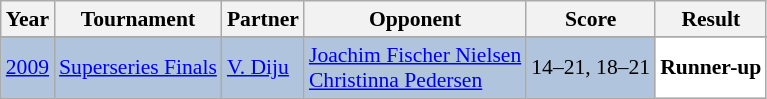<table class="sortable wikitable" style="font-size: 90%;">
<tr>
<th>Year</th>
<th>Tournament</th>
<th>Partner</th>
<th>Opponent</th>
<th>Score</th>
<th>Result</th>
</tr>
<tr>
</tr>
<tr style="background:#B0C4DE">
<td align="center"><a href='#'>2009</a></td>
<td align="left"><a href='#'>Superseries Finals</a></td>
<td align="left"> <a href='#'>V. Diju</a></td>
<td align="left"> <a href='#'>Joachim Fischer Nielsen</a> <br>  <a href='#'>Christinna Pedersen</a></td>
<td align="left">14–21, 18–21</td>
<td style="text-align:left; background:white"> <strong>Runner-up</strong></td>
</tr>
</table>
